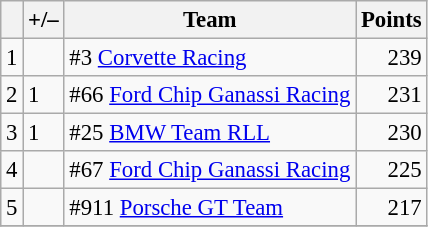<table class="wikitable" style="font-size: 95%;">
<tr>
<th scope="col"></th>
<th scope="col">+/–</th>
<th scope="col">Team</th>
<th scope="col">Points</th>
</tr>
<tr>
<td align=center>1</td>
<td align="left"></td>
<td> #3 <a href='#'>Corvette Racing</a></td>
<td align=right>239</td>
</tr>
<tr>
<td align=center>2</td>
<td align="left"> 1</td>
<td> #66 <a href='#'>Ford Chip Ganassi Racing</a></td>
<td align=right>231</td>
</tr>
<tr>
<td align=center>3</td>
<td align="left"> 1</td>
<td>  #25 <a href='#'>BMW Team RLL</a></td>
<td align=right>230</td>
</tr>
<tr>
<td align=center>4</td>
<td align="left"></td>
<td> #67 <a href='#'>Ford Chip Ganassi Racing</a></td>
<td align=right>225</td>
</tr>
<tr>
<td align=center>5</td>
<td align="left"></td>
<td> #911 <a href='#'>Porsche GT Team</a></td>
<td align=right>217</td>
</tr>
<tr>
</tr>
</table>
